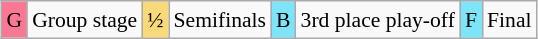<table class="wikitable" style="margin:0.5em auto; font-size:90%; line-height:1.25em;">
<tr>
<td bgcolor="#FA7894" align=center>G</td>
<td>Group stage</td>
<td bgcolor="#FAD978" align=center>½</td>
<td>Semifinals</td>
<td bgcolor="#7DE5FA" align=center>B</td>
<td>3rd place play-off</td>
<td bgcolor="#7DE5FA" align=center>F</td>
<td>Final</td>
</tr>
</table>
